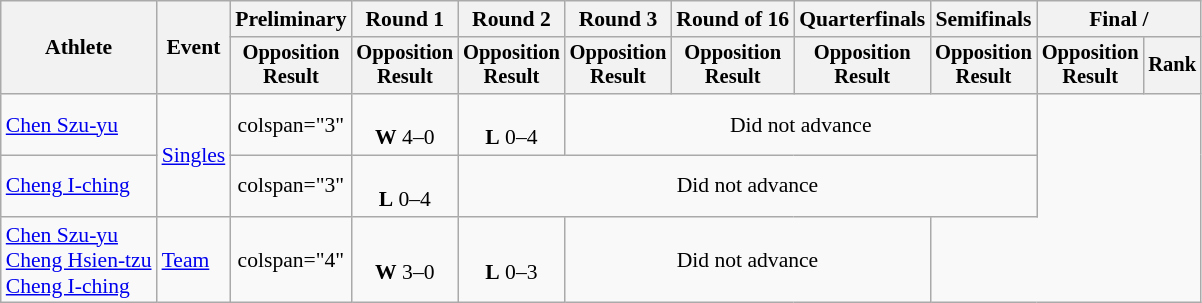<table class="wikitable" style="font-size:90%; text-align:center">
<tr>
<th rowspan="2">Athlete</th>
<th rowspan="2">Event</th>
<th>Preliminary</th>
<th>Round 1</th>
<th>Round 2</th>
<th>Round 3</th>
<th>Round of 16</th>
<th>Quarterfinals</th>
<th>Semifinals</th>
<th colspan="2">Final / </th>
</tr>
<tr style="font-size:95%">
<th>Opposition<br>Result</th>
<th>Opposition<br>Result</th>
<th>Opposition<br>Result</th>
<th>Opposition<br>Result</th>
<th>Opposition<br>Result</th>
<th>Opposition<br>Result</th>
<th>Opposition<br>Result</th>
<th>Opposition<br>Result</th>
<th>Rank</th>
</tr>
<tr>
<td align="left"><a href='#'>Chen Szu-yu</a></td>
<td align=left rowspan="2"><a href='#'>Singles</a></td>
<td>colspan="3" </td>
<td><br><strong>W</strong> 4–0</td>
<td><br><strong>L</strong> 0–4</td>
<td colspan="4">Did not advance</td>
</tr>
<tr>
<td align="left"><a href='#'>Cheng I-ching</a></td>
<td>colspan="3" </td>
<td><br><strong>L</strong> 0–4</td>
<td colspan="5">Did not advance</td>
</tr>
<tr>
<td align="left"><a href='#'>Chen Szu-yu</a><br><a href='#'>Cheng Hsien-tzu</a><br><a href='#'>Cheng I-ching</a></td>
<td align="left"><a href='#'>Team</a></td>
<td>colspan="4" </td>
<td><br><strong>W</strong> 3–0</td>
<td><br><strong>L</strong> 0–3</td>
<td colspan="3">Did not advance</td>
</tr>
</table>
